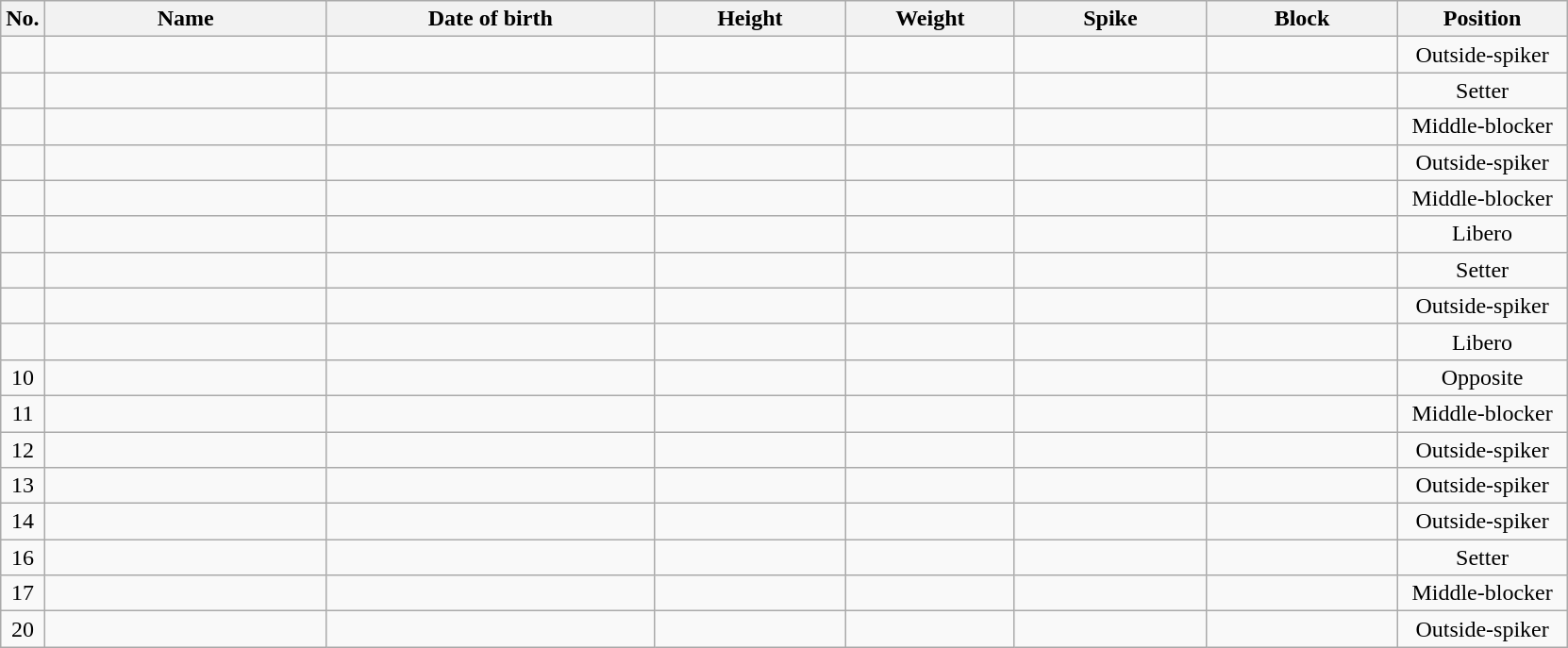<table class="wikitable sortable" style="font-size:100%; text-align:center;">
<tr>
<th>No.</th>
<th style="width:12em">Name</th>
<th style="width:14em">Date of birth</th>
<th style="width:8em">Height</th>
<th style="width:7em">Weight</th>
<th style="width:8em">Spike</th>
<th style="width:8em">Block</th>
<th style="width:7em">Position</th>
</tr>
<tr>
<td></td>
<td align=left> </td>
<td align=right></td>
<td></td>
<td></td>
<td></td>
<td></td>
<td>Outside-spiker</td>
</tr>
<tr>
<td></td>
<td align=left> </td>
<td align=right></td>
<td></td>
<td></td>
<td></td>
<td></td>
<td>Setter</td>
</tr>
<tr>
<td></td>
<td align=left> </td>
<td align=right></td>
<td></td>
<td></td>
<td></td>
<td></td>
<td>Middle-blocker</td>
</tr>
<tr>
<td></td>
<td align=left> </td>
<td align=right></td>
<td></td>
<td></td>
<td></td>
<td></td>
<td>Outside-spiker</td>
</tr>
<tr>
<td></td>
<td align=left> </td>
<td align=right></td>
<td></td>
<td></td>
<td></td>
<td></td>
<td>Middle-blocker</td>
</tr>
<tr>
<td></td>
<td align=left> </td>
<td align=right></td>
<td></td>
<td></td>
<td></td>
<td></td>
<td>Libero</td>
</tr>
<tr>
<td></td>
<td align=left> </td>
<td align=right></td>
<td></td>
<td></td>
<td></td>
<td></td>
<td>Setter</td>
</tr>
<tr>
<td></td>
<td align=left> </td>
<td align=right></td>
<td></td>
<td></td>
<td></td>
<td></td>
<td>Outside-spiker</td>
</tr>
<tr>
<td></td>
<td align=left> </td>
<td align=right></td>
<td></td>
<td></td>
<td></td>
<td></td>
<td>Libero</td>
</tr>
<tr>
<td>10</td>
<td align=left> </td>
<td align=right></td>
<td></td>
<td></td>
<td></td>
<td></td>
<td>Opposite</td>
</tr>
<tr>
<td>11</td>
<td align=left> </td>
<td align=right></td>
<td></td>
<td></td>
<td></td>
<td></td>
<td>Middle-blocker</td>
</tr>
<tr>
<td>12</td>
<td align=left> </td>
<td align=right></td>
<td></td>
<td></td>
<td></td>
<td></td>
<td>Outside-spiker</td>
</tr>
<tr>
<td>13</td>
<td align=left> </td>
<td align=right></td>
<td></td>
<td></td>
<td></td>
<td></td>
<td>Outside-spiker</td>
</tr>
<tr>
<td>14</td>
<td align=left> </td>
<td align=right></td>
<td></td>
<td></td>
<td></td>
<td></td>
<td>Outside-spiker</td>
</tr>
<tr>
<td>16</td>
<td align=left> </td>
<td align=right></td>
<td></td>
<td></td>
<td></td>
<td></td>
<td>Setter</td>
</tr>
<tr>
<td>17</td>
<td align=left> </td>
<td align=right></td>
<td></td>
<td></td>
<td></td>
<td></td>
<td>Middle-blocker</td>
</tr>
<tr>
<td>20</td>
<td align=left> </td>
<td align=right></td>
<td></td>
<td></td>
<td></td>
<td></td>
<td>Outside-spiker</td>
</tr>
</table>
